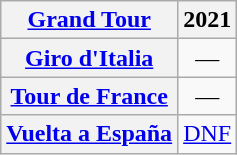<table class="wikitable plainrowheaders">
<tr>
<th scope="col"><a href='#'>Grand Tour</a></th>
<th scope="col">2021</th>
</tr>
<tr style="text-align:center;">
<th scope="row"> <a href='#'>Giro d'Italia</a></th>
<td>—</td>
</tr>
<tr style="text-align:center;">
<th scope="row"> <a href='#'>Tour de France</a></th>
<td>—</td>
</tr>
<tr style="text-align:center;">
<th scope="row"> <a href='#'>Vuelta a España</a></th>
<td><a href='#'>DNF</a></td>
</tr>
</table>
